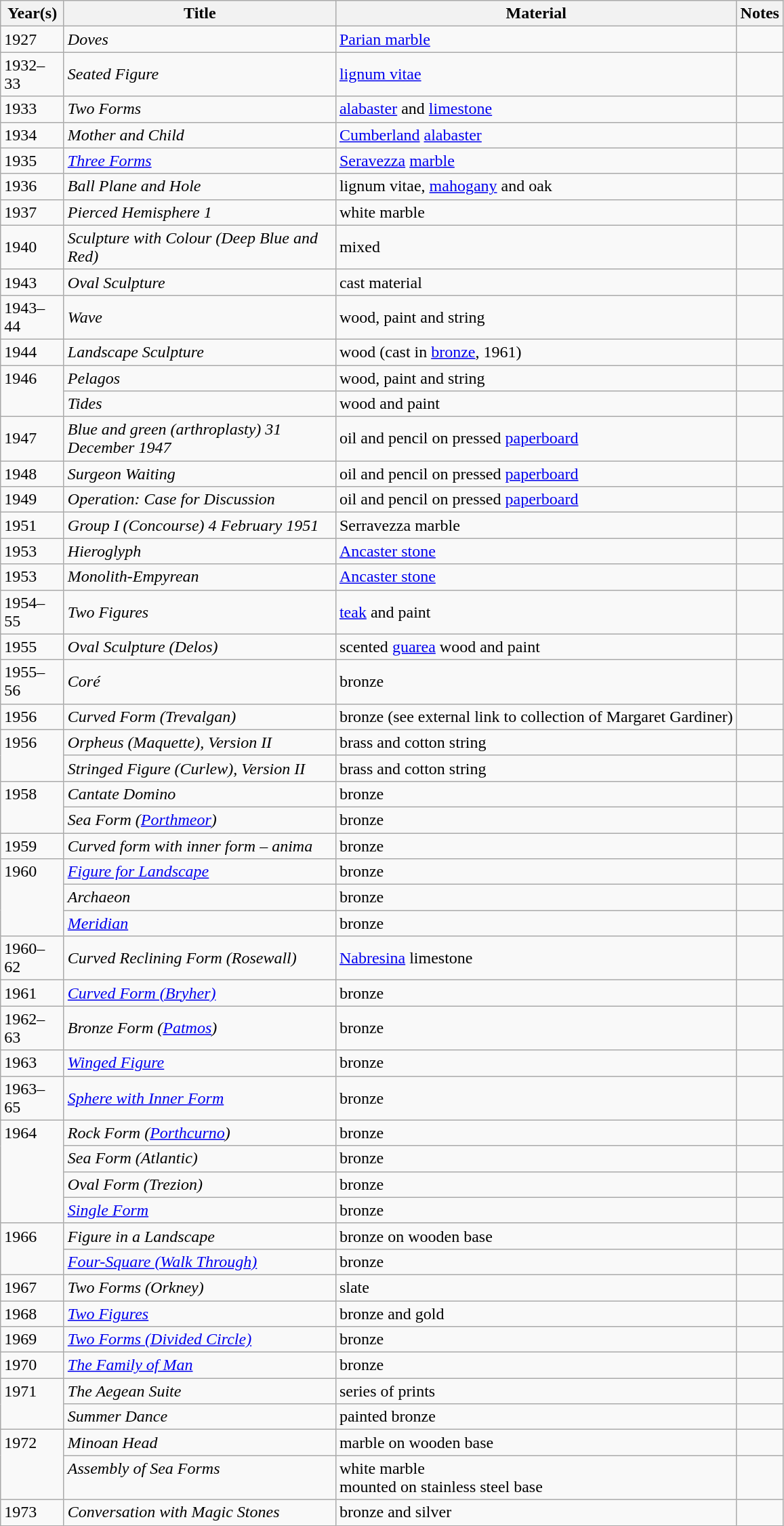<table class="wikitable">
<tr>
<th>Year(s)</th>
<th>Title</th>
<th>Material</th>
<th>Notes</th>
</tr>
<tr>
<td width="55px">1927</td>
<td style="width:260px;"><em>Doves</em></td>
<td><a href='#'>Parian marble</a></td>
<td></td>
</tr>
<tr>
<td>1932–33</td>
<td><em>Seated Figure</em></td>
<td><a href='#'>lignum vitae</a></td>
<td></td>
</tr>
<tr>
<td>1933</td>
<td><em>Two Forms</em></td>
<td><a href='#'>alabaster</a> and <a href='#'>limestone</a></td>
<td></td>
</tr>
<tr>
<td>1934</td>
<td><em>Mother and Child</em></td>
<td><a href='#'>Cumberland</a> <a href='#'>alabaster</a></td>
<td></td>
</tr>
<tr>
<td>1935</td>
<td><em><a href='#'>Three Forms</a></em></td>
<td><a href='#'>Seravezza</a> <a href='#'>marble</a></td>
<td></td>
</tr>
<tr>
<td>1936</td>
<td><em>Ball Plane and Hole</em></td>
<td>lignum vitae, <a href='#'>mahogany</a> and oak</td>
<td></td>
</tr>
<tr>
<td>1937</td>
<td><em>Pierced Hemisphere 1</em></td>
<td>white marble</td>
<td></td>
</tr>
<tr>
<td>1940</td>
<td><em>Sculpture with Colour (Deep Blue and Red)</em></td>
<td>mixed</td>
<td></td>
</tr>
<tr>
<td>1943</td>
<td><em>Oval Sculpture</em></td>
<td>cast material</td>
<td></td>
</tr>
<tr>
<td>1943–44</td>
<td><em>Wave</em></td>
<td>wood, paint and string</td>
<td></td>
</tr>
<tr>
<td>1944</td>
<td><em>Landscape Sculpture</em></td>
<td>wood (cast in <a href='#'>bronze</a>, 1961)</td>
<td></td>
</tr>
<tr valign="top">
<td rowspan="2">1946</td>
<td><em>Pelagos</em></td>
<td>wood, paint and string</td>
<td></td>
</tr>
<tr>
<td><em>Tides</em></td>
<td>wood and paint</td>
<td></td>
</tr>
<tr>
<td>1947</td>
<td><em>Blue and green (arthroplasty) 31 December 1947</em></td>
<td>oil and pencil on pressed <a href='#'>paperboard</a></td>
<td></td>
</tr>
<tr>
<td>1948</td>
<td><em>Surgeon Waiting</em></td>
<td>oil and pencil on pressed <a href='#'>paperboard</a></td>
<td></td>
</tr>
<tr>
<td>1949</td>
<td><em>Operation: Case for Discussion</em></td>
<td>oil and pencil on pressed <a href='#'>paperboard</a></td>
<td></td>
</tr>
<tr>
<td>1951</td>
<td><em>Group I (Concourse) 4 February 1951</em></td>
<td>Serravezza marble</td>
<td></td>
</tr>
<tr>
<td>1953</td>
<td><em>Hieroglyph</em></td>
<td><a href='#'>Ancaster stone</a></td>
<td></td>
</tr>
<tr>
<td>1953</td>
<td><em>Monolith-Empyrean</em></td>
<td><a href='#'>Ancaster stone</a></td>
<td></td>
</tr>
<tr>
<td>1954–55</td>
<td><em>Two Figures</em></td>
<td><a href='#'>teak</a> and paint</td>
<td></td>
</tr>
<tr>
<td>1955</td>
<td><em>Oval Sculpture (Delos)</em></td>
<td>scented <a href='#'>guarea</a> wood and paint</td>
<td></td>
</tr>
<tr>
<td>1955–56</td>
<td><em>Coré</em></td>
<td>bronze</td>
<td></td>
</tr>
<tr>
<td>1956</td>
<td><em>Curved Form (Trevalgan)</em></td>
<td>bronze (see external link to collection of Margaret Gardiner)</td>
<td></td>
</tr>
<tr valign="top">
<td rowspan="2">1956</td>
<td><em>Orpheus (Maquette), Version II</em></td>
<td>brass and cotton string</td>
<td></td>
</tr>
<tr>
<td><em>Stringed Figure (Curlew), Version II</em></td>
<td>brass and cotton string</td>
<td></td>
</tr>
<tr valign="top">
<td rowspan="2">1958</td>
<td><em>Cantate Domino</em></td>
<td>bronze</td>
<td></td>
</tr>
<tr>
<td><em>Sea Form (<a href='#'>Porthmeor</a>)</em></td>
<td>bronze</td>
<td></td>
</tr>
<tr>
<td>1959</td>
<td><em>Curved form with inner form – anima</em></td>
<td>bronze</td>
<td></td>
</tr>
<tr valign="top">
<td rowspan="3">1960</td>
<td><em><a href='#'>Figure for Landscape</a></em></td>
<td>bronze</td>
<td></td>
</tr>
<tr>
<td><em>Archaeon</em></td>
<td>bronze</td>
<td></td>
</tr>
<tr>
<td><em><a href='#'>Meridian</a></em></td>
<td>bronze</td>
<td></td>
</tr>
<tr>
<td>1960–62</td>
<td><em>Curved Reclining Form (Rosewall)</em></td>
<td><a href='#'>Nabresina</a> limestone</td>
<td></td>
</tr>
<tr>
<td>1961</td>
<td><em><a href='#'>Curved Form (Bryher)</a></em></td>
<td>bronze</td>
<td></td>
</tr>
<tr>
<td>1962–63</td>
<td><em>Bronze Form (<a href='#'>Patmos</a>)</em></td>
<td>bronze</td>
<td></td>
</tr>
<tr>
<td>1963</td>
<td><em><a href='#'>Winged Figure</a></em></td>
<td>bronze</td>
<td></td>
</tr>
<tr>
<td>1963–65</td>
<td><em><a href='#'>Sphere with Inner Form</a></em></td>
<td>bronze</td>
<td></td>
</tr>
<tr valign="top">
<td rowspan="4">1964</td>
<td><em>Rock Form (<a href='#'>Porthcurno</a>)</em></td>
<td>bronze</td>
<td></td>
</tr>
<tr>
<td><em>Sea Form (Atlantic)</em></td>
<td>bronze</td>
<td></td>
</tr>
<tr>
<td><em>Oval Form (Trezion)</em></td>
<td>bronze</td>
<td></td>
</tr>
<tr>
<td><em><a href='#'>Single Form</a></em></td>
<td>bronze</td>
<td></td>
</tr>
<tr valign="top">
<td rowspan="2">1966</td>
<td><em>Figure in a Landscape</em></td>
<td>bronze on wooden base</td>
<td></td>
</tr>
<tr>
<td><em><a href='#'>Four-Square (Walk Through)</a></em></td>
<td>bronze</td>
<td></td>
</tr>
<tr>
<td>1967</td>
<td><em>Two Forms (Orkney)</em></td>
<td>slate</td>
<td></td>
</tr>
<tr>
<td>1968</td>
<td><em><a href='#'>Two Figures</a></em></td>
<td>bronze and gold</td>
<td></td>
</tr>
<tr>
<td>1969</td>
<td><em><a href='#'>Two Forms (Divided Circle)</a></em></td>
<td>bronze</td>
<td></td>
</tr>
<tr>
<td>1970</td>
<td><em><a href='#'>The Family of Man</a></em></td>
<td>bronze</td>
<td></td>
</tr>
<tr valign="top">
<td rowspan="2">1971</td>
<td><em>The Aegean Suite</em></td>
<td>series of prints</td>
<td></td>
</tr>
<tr>
<td><em>Summer Dance</em></td>
<td>painted bronze</td>
<td></td>
</tr>
<tr valign="top">
<td rowspan="2">1972</td>
<td><em>Minoan Head</em></td>
<td>marble on wooden base</td>
<td></td>
</tr>
<tr valign="top">
<td><em>Assembly of Sea Forms</em></td>
<td>white marble<br>mounted on stainless steel base</td>
<td></td>
</tr>
<tr>
<td>1973</td>
<td><em>Conversation with Magic Stones</em></td>
<td>bronze and silver</td>
<td></td>
</tr>
</table>
